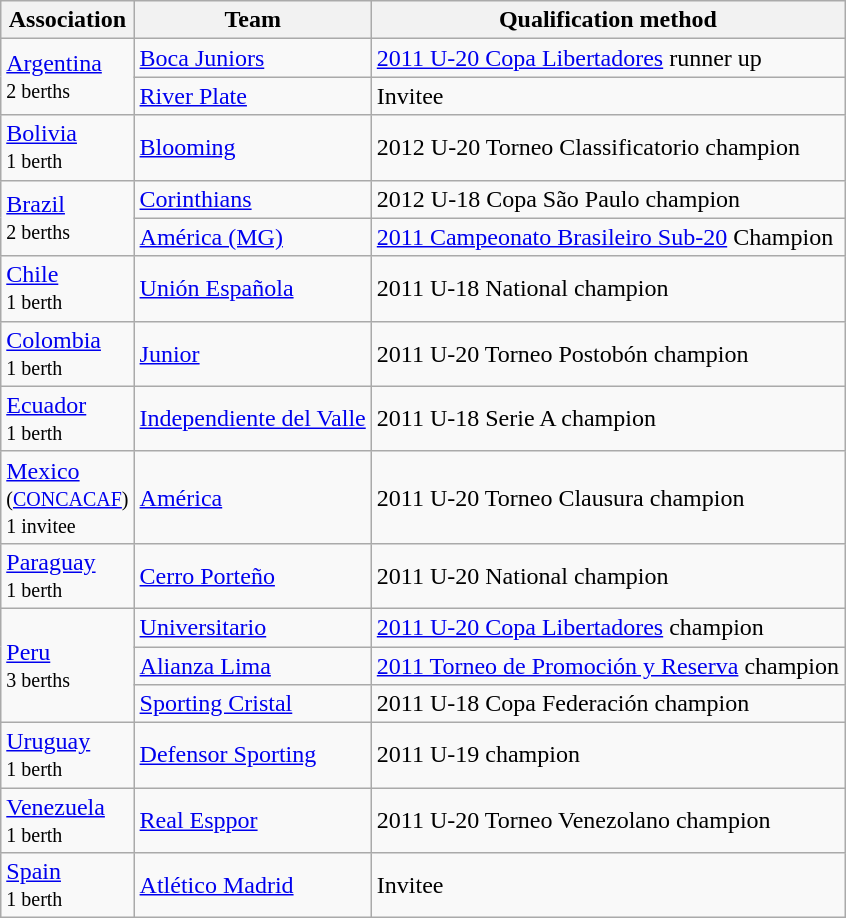<table class="wikitable">
<tr>
<th>Association</th>
<th>Team</th>
<th>Qualification method</th>
</tr>
<tr>
<td rowspan=2> <a href='#'>Argentina</a><br><small>2 berths</small></td>
<td><a href='#'>Boca Juniors</a></td>
<td><a href='#'>2011 U-20 Copa Libertadores</a> runner up</td>
</tr>
<tr>
<td><a href='#'>River Plate</a></td>
<td>Invitee</td>
</tr>
<tr>
<td> <a href='#'>Bolivia</a><br><small>1 berth</small></td>
<td><a href='#'>Blooming</a></td>
<td>2012 U-20 Torneo Classificatorio champion</td>
</tr>
<tr>
<td rowspan=2> <a href='#'>Brazil</a><br><small>2 berths</small></td>
<td><a href='#'>Corinthians</a></td>
<td>2012 U-18 Copa São Paulo champion</td>
</tr>
<tr>
<td><a href='#'>América (MG)</a></td>
<td><a href='#'>2011 Campeonato Brasileiro Sub-20</a> Champion</td>
</tr>
<tr>
<td> <a href='#'>Chile</a><br><small>1 berth</small></td>
<td><a href='#'>Unión Española</a></td>
<td>2011 U-18 National champion</td>
</tr>
<tr>
<td> <a href='#'>Colombia</a><br><small>1 berth</small></td>
<td><a href='#'>Junior</a></td>
<td>2011 U-20 Torneo Postobón champion</td>
</tr>
<tr>
<td> <a href='#'>Ecuador</a><br><small>1 berth</small></td>
<td><a href='#'>Independiente del Valle</a></td>
<td>2011 U-18 Serie A champion</td>
</tr>
<tr>
<td> <a href='#'>Mexico</a><br><small>(<a href='#'>CONCACAF</a>)<br>1 invitee</small></td>
<td><a href='#'>América</a></td>
<td>2011 U-20 Torneo Clausura champion</td>
</tr>
<tr>
<td> <a href='#'>Paraguay</a><br><small>1 berth</small></td>
<td><a href='#'>Cerro Porteño</a></td>
<td>2011 U-20 National champion</td>
</tr>
<tr>
<td rowspan=3> <a href='#'>Peru</a><br><small>3 berths</small></td>
<td><a href='#'>Universitario</a></td>
<td><a href='#'>2011 U-20 Copa Libertadores</a> champion</td>
</tr>
<tr>
<td><a href='#'>Alianza Lima</a></td>
<td><a href='#'>2011 Torneo de Promoción y Reserva</a> champion</td>
</tr>
<tr>
<td><a href='#'>Sporting Cristal</a></td>
<td>2011 U-18 Copa Federación champion</td>
</tr>
<tr>
<td> <a href='#'>Uruguay</a><br><small>1 berth</small></td>
<td><a href='#'>Defensor Sporting</a></td>
<td>2011 U-19 champion</td>
</tr>
<tr>
<td> <a href='#'>Venezuela</a><br><small>1 berth</small></td>
<td><a href='#'>Real Esppor</a></td>
<td>2011 U-20 Torneo Venezolano champion</td>
</tr>
<tr>
<td> <a href='#'>Spain</a><br><small>1 berth</small></td>
<td><a href='#'>Atlético Madrid</a></td>
<td>Invitee</td>
</tr>
</table>
